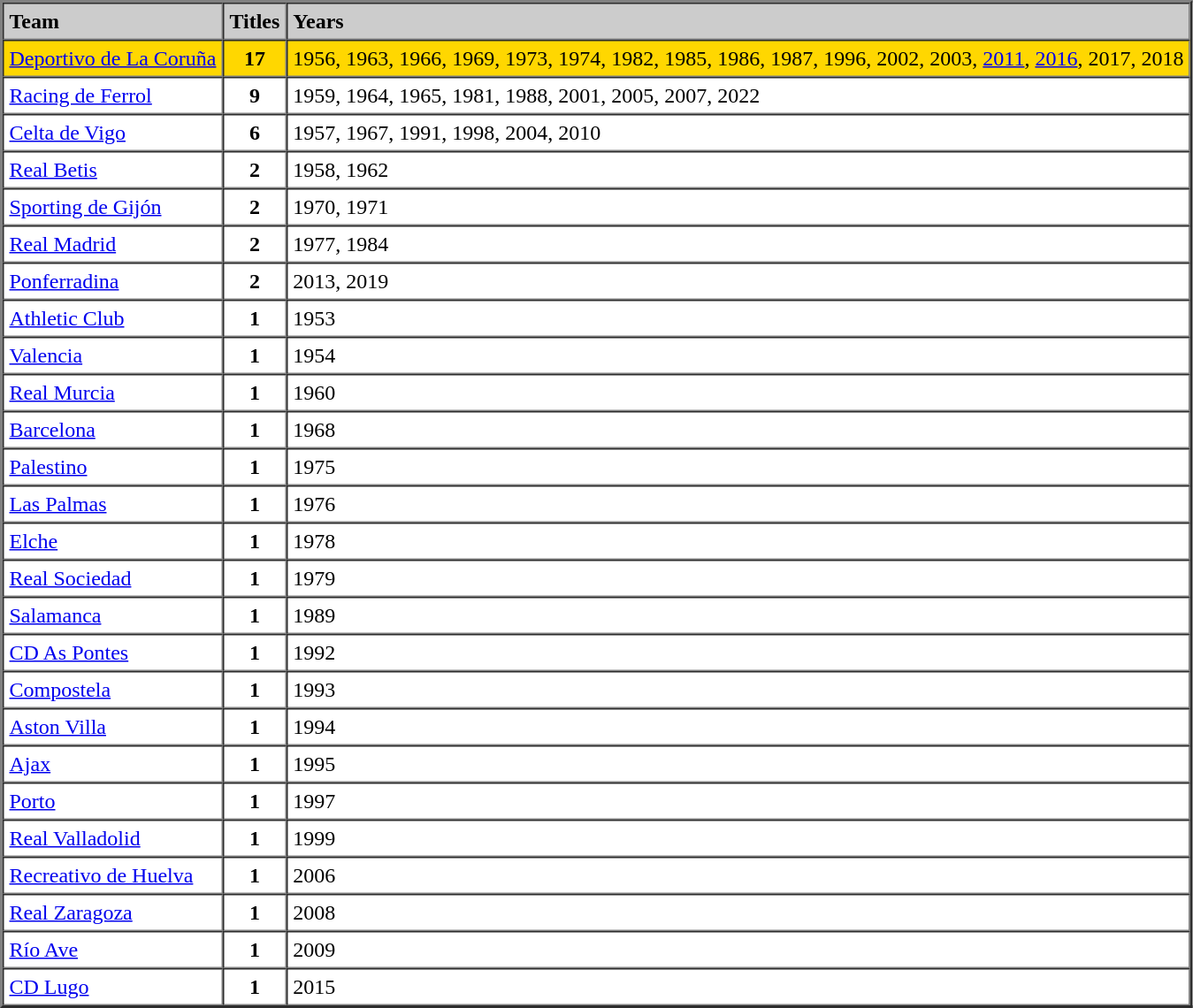<table style = align="left" border="2" cellpadding="4" cellspacing="0" class="bonita" style="margin: 0.5em 0.5em 0.5em 1em; padding: 0.5em; background: #f9f9f9; border: 1px #aaa solid; border-collapse: collapse; font-size: 95%;">
<tr bgcolor="#CCCCCC">
<td><strong>Team</strong></td>
<td><strong>Titles</strong></td>
<td><strong>Years</strong></td>
</tr>
<tr bgcolor="gold">
<td> <a href='#'>Deportivo de La Coruña</a></td>
<th>17</th>
<td>1956, 1963, 1966, 1969, 1973, 1974, 1982, 1985, 1986, 1987, 1996, 2002, 2003, <a href='#'>2011</a>, <a href='#'>2016</a>, 2017, 2018</td>
</tr>
<tr>
<td> <a href='#'>Racing de Ferrol</a></td>
<th>9</th>
<td>1959, 1964, 1965, 1981, 1988, 2001, 2005, 2007, 2022</td>
</tr>
<tr>
<td> <a href='#'>Celta de Vigo</a></td>
<th>6</th>
<td>1957, 1967, 1991, 1998, 2004, 2010</td>
</tr>
<tr>
<td> <a href='#'>Real Betis</a></td>
<th>2</th>
<td>1958, 1962</td>
</tr>
<tr>
<td> <a href='#'>Sporting de Gijón</a></td>
<th>2</th>
<td>1970, 1971</td>
</tr>
<tr>
<td> <a href='#'>Real Madrid</a></td>
<th>2</th>
<td>1977, 1984</td>
</tr>
<tr>
<td> <a href='#'>Ponferradina</a></td>
<th>2</th>
<td>2013, 2019</td>
</tr>
<tr>
<td> <a href='#'>Athletic Club</a></td>
<th>1</th>
<td>1953</td>
</tr>
<tr>
<td> <a href='#'>Valencia</a></td>
<th>1</th>
<td>1954</td>
</tr>
<tr>
<td> <a href='#'>Real Murcia</a></td>
<th>1</th>
<td>1960</td>
</tr>
<tr>
<td> <a href='#'>Barcelona</a></td>
<th>1</th>
<td>1968</td>
</tr>
<tr>
<td> <a href='#'>Palestino</a></td>
<th>1</th>
<td>1975</td>
</tr>
<tr>
<td> <a href='#'>Las Palmas</a></td>
<th>1</th>
<td>1976</td>
</tr>
<tr>
<td> <a href='#'>Elche</a></td>
<th>1</th>
<td>1978</td>
</tr>
<tr>
<td> <a href='#'>Real Sociedad</a></td>
<th>1</th>
<td>1979</td>
</tr>
<tr>
<td> <a href='#'>Salamanca</a></td>
<th>1</th>
<td>1989</td>
</tr>
<tr>
<td> <a href='#'>CD As Pontes</a></td>
<th>1</th>
<td>1992</td>
</tr>
<tr>
<td> <a href='#'>Compostela</a></td>
<th>1</th>
<td>1993</td>
</tr>
<tr>
<td> <a href='#'>Aston Villa</a></td>
<th>1</th>
<td>1994</td>
</tr>
<tr>
<td> <a href='#'>Ajax</a></td>
<th>1</th>
<td>1995</td>
</tr>
<tr>
<td> <a href='#'>Porto</a></td>
<th>1</th>
<td>1997</td>
</tr>
<tr>
<td> <a href='#'>Real Valladolid</a></td>
<th>1</th>
<td>1999</td>
</tr>
<tr>
<td> <a href='#'>Recreativo de Huelva</a></td>
<th>1</th>
<td>2006</td>
</tr>
<tr>
<td> <a href='#'>Real Zaragoza</a></td>
<th>1</th>
<td>2008</td>
</tr>
<tr>
<td> <a href='#'>Río Ave</a></td>
<th>1</th>
<td>2009</td>
</tr>
<tr>
<td> <a href='#'>CD Lugo</a></td>
<th>1</th>
<td>2015</td>
</tr>
</table>
